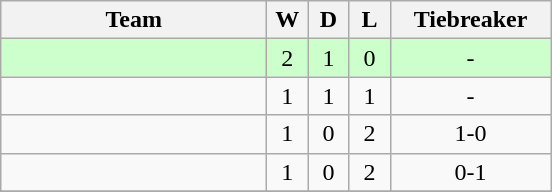<table class=wikitable style=text-align:center>
<tr>
<th width=170>Team</th>
<th width=20>W</th>
<th width=20>D</th>
<th width=20>L</th>
<th width=100>Tiebreaker</th>
</tr>
<tr bgcolor=#ccffcc>
<td align=left></td>
<td>2</td>
<td>1</td>
<td>0</td>
<td>-</td>
</tr>
<tr>
<td align=left></td>
<td>1</td>
<td>1</td>
<td>1</td>
<td>-</td>
</tr>
<tr>
<td align=left></td>
<td>1</td>
<td>0</td>
<td>2</td>
<td>1-0</td>
</tr>
<tr>
<td align=left></td>
<td>1</td>
<td>0</td>
<td>2</td>
<td>0-1</td>
</tr>
<tr>
</tr>
</table>
